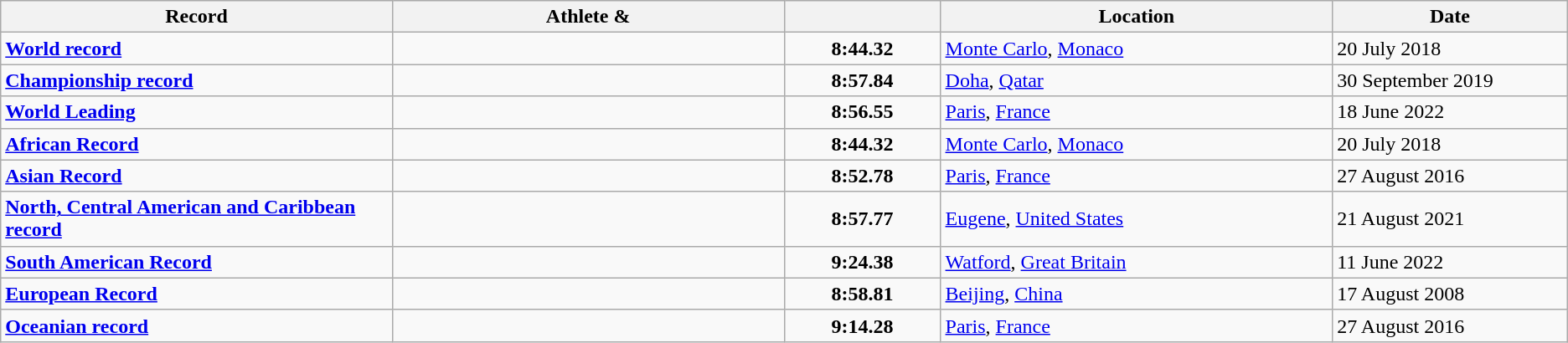<table class="wikitable">
<tr>
<th width=25% align=center>Record</th>
<th width=25% align=center>Athlete & </th>
<th width=10% align=center></th>
<th width=25% align=center>Location</th>
<th width=15% align=center>Date</th>
</tr>
<tr>
<td><strong><a href='#'>World record</a></strong></td>
<td></td>
<td align=center><strong>8:44.32</strong></td>
<td><a href='#'>Monte Carlo</a>, <a href='#'>Monaco</a></td>
<td>20 July 2018</td>
</tr>
<tr>
<td><strong><a href='#'>Championship record</a></strong></td>
<td></td>
<td align=center><strong>8:57.84</strong></td>
<td><a href='#'>Doha</a>, <a href='#'>Qatar</a></td>
<td>30 September 2019</td>
</tr>
<tr>
<td><strong><a href='#'>World Leading</a></strong></td>
<td></td>
<td align=center><strong>8:56.55</strong></td>
<td><a href='#'>Paris</a>, <a href='#'>France</a></td>
<td>18 June 2022</td>
</tr>
<tr>
<td><strong><a href='#'>African Record</a></strong></td>
<td></td>
<td align=center><strong>8:44.32</strong></td>
<td><a href='#'>Monte Carlo</a>, <a href='#'>Monaco</a></td>
<td>20 July 2018</td>
</tr>
<tr>
<td><strong><a href='#'>Asian Record</a></strong></td>
<td></td>
<td align=center><strong>8:52.78</strong></td>
<td><a href='#'>Paris</a>, <a href='#'>France</a></td>
<td>27 August 2016</td>
</tr>
<tr>
<td><strong><a href='#'>North, Central American and Caribbean record</a></strong></td>
<td></td>
<td align=center><strong>8:57.77</strong></td>
<td><a href='#'>Eugene</a>, <a href='#'>United States</a></td>
<td>21 August 2021</td>
</tr>
<tr>
<td><strong><a href='#'>South American Record</a></strong></td>
<td></td>
<td align=center><strong>9:24.38</strong></td>
<td><a href='#'>Watford</a>, <a href='#'>Great Britain</a></td>
<td>11 June 2022</td>
</tr>
<tr>
<td><strong><a href='#'>European Record</a></strong></td>
<td></td>
<td align=center><strong>8:58.81</strong></td>
<td><a href='#'>Beijing</a>, <a href='#'>China</a></td>
<td>17 August 2008</td>
</tr>
<tr>
<td><strong><a href='#'>Oceanian record</a></strong></td>
<td></td>
<td align=center><strong>9:14.28</strong></td>
<td><a href='#'>Paris</a>, <a href='#'>France</a></td>
<td>27 August 2016</td>
</tr>
</table>
